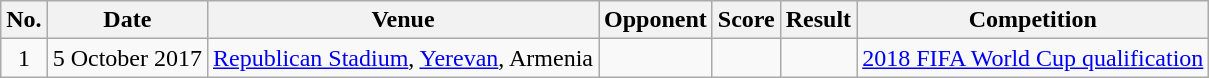<table class="wikitable">
<tr>
<th>No.</th>
<th>Date</th>
<th>Venue</th>
<th>Opponent</th>
<th>Score</th>
<th>Result</th>
<th>Competition</th>
</tr>
<tr>
<td align=center>1</td>
<td>5 October 2017</td>
<td><a href='#'>Republican Stadium</a>, <a href='#'>Yerevan</a>, Armenia</td>
<td></td>
<td></td>
<td></td>
<td><a href='#'>2018 FIFA World Cup qualification</a></td>
</tr>
</table>
